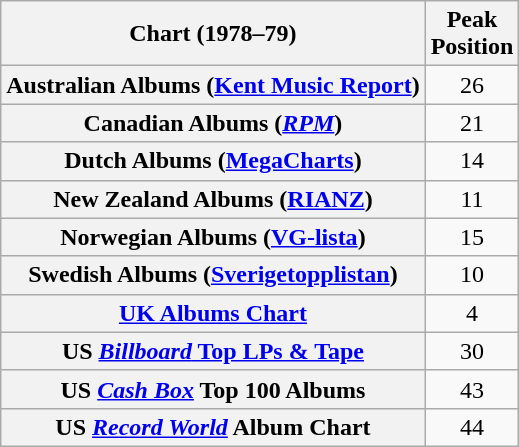<table class="wikitable sortable plainrowheaders">
<tr>
<th scope="col">Chart (1978–79)</th>
<th scope="col">Peak<br>Position</th>
</tr>
<tr>
<th scope="row">Australian Albums (<a href='#'>Kent Music Report</a>)</th>
<td align="center">26</td>
</tr>
<tr>
<th scope="row">Canadian Albums (<em><a href='#'>RPM</a></em>)</th>
<td align="center">21</td>
</tr>
<tr>
<th scope="row">Dutch Albums (<a href='#'>MegaCharts</a>)</th>
<td align="center">14</td>
</tr>
<tr>
<th scope="row">New Zealand Albums (<a href='#'>RIANZ</a>)</th>
<td align="center">11</td>
</tr>
<tr>
<th scope="row">Norwegian Albums (<a href='#'>VG-lista</a>)</th>
<td align="center">15</td>
</tr>
<tr>
<th scope="row">Swedish Albums (<a href='#'>Sverigetopplistan</a>)</th>
<td align="center">10</td>
</tr>
<tr>
<th scope="row"><a href='#'>UK Albums Chart</a></th>
<td align="center">4</td>
</tr>
<tr>
<th scope="row">US <a href='#'><em>Billboard</em> Top LPs & Tape</a></th>
<td align="center">30</td>
</tr>
<tr>
<th scope="row">US <em><a href='#'>Cash Box</a></em> Top 100 Albums</th>
<td align="center">43</td>
</tr>
<tr>
<th scope="row">US <em><a href='#'>Record World</a></em> Album Chart</th>
<td align="center">44</td>
</tr>
</table>
